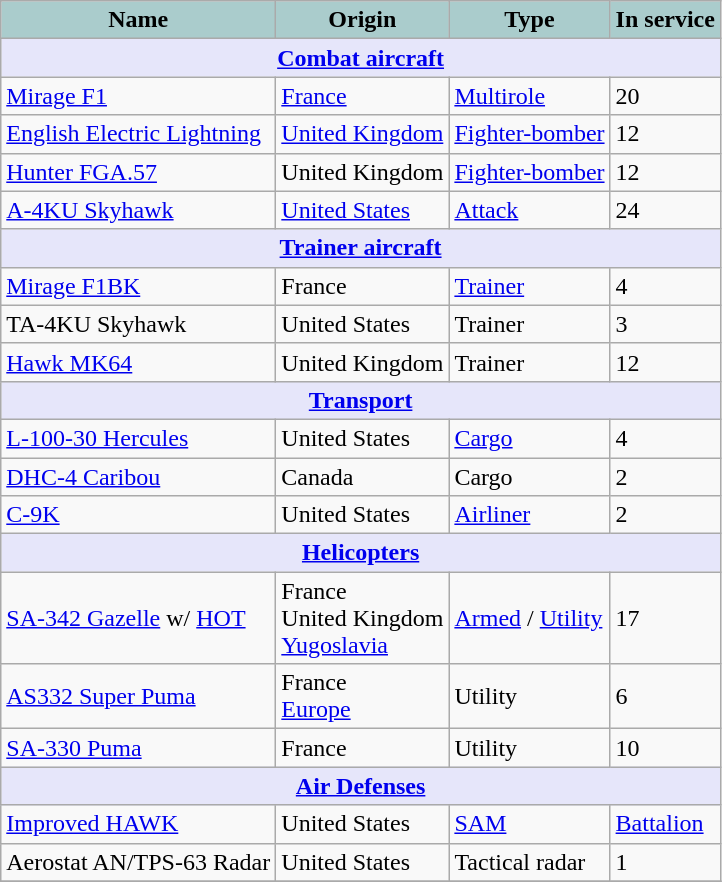<table class="wikitable" style="display: inline-table;">
<tr>
<th style="text-align:center; background:#acc;">Name</th>
<th style="text-align: center; background:#acc;">Origin</th>
<th style="text-align:l center; background:#acc;">Type</th>
<th style="text-align:center; background:#acc;">In service</th>
</tr>
<tr>
<th colspan="4" style="align: center; background: lavender;"><a href='#'>Combat aircraft</a></th>
</tr>
<tr>
<td><a href='#'>Mirage F1</a></td>
<td><a href='#'>France</a></td>
<td><a href='#'>Multirole</a></td>
<td>20</td>
</tr>
<tr>
<td><a href='#'>English Electric Lightning</a></td>
<td><a href='#'>United Kingdom</a></td>
<td><a href='#'>Fighter-bomber</a></td>
<td>12</td>
</tr>
<tr>
<td><a href='#'>Hunter FGA.57</a></td>
<td>United Kingdom</td>
<td><a href='#'>Fighter-bomber</a></td>
<td>12</td>
</tr>
<tr>
<td><a href='#'>A-4KU Skyhawk</a></td>
<td><a href='#'>United States</a></td>
<td><a href='#'>Attack</a></td>
<td>24</td>
</tr>
<tr>
<th colspan="4" style="align: center; background: lavender;"><a href='#'>Trainer aircraft</a></th>
</tr>
<tr>
<td><a href='#'>Mirage F1BK</a></td>
<td>France</td>
<td><a href='#'>Trainer</a></td>
<td>4</td>
</tr>
<tr>
<td>TA-4KU Skyhawk</td>
<td>United States</td>
<td>Trainer</td>
<td>3</td>
</tr>
<tr>
<td><a href='#'>Hawk MK64</a></td>
<td>United Kingdom</td>
<td>Trainer</td>
<td>12</td>
</tr>
<tr>
<th colspan="4" style="align: center; background: lavender;"><a href='#'>Transport</a></th>
</tr>
<tr>
<td><a href='#'>L-100-30 Hercules</a></td>
<td>United States</td>
<td><a href='#'>Cargo</a></td>
<td>4</td>
</tr>
<tr>
<td><a href='#'>DHC-4 Caribou</a></td>
<td>Canada</td>
<td>Cargo</td>
<td>2</td>
</tr>
<tr>
<td><a href='#'>C-9K</a></td>
<td>United States</td>
<td><a href='#'>Airliner</a></td>
<td>2</td>
</tr>
<tr>
<th colspan="4" style="align: center; background: lavender;"><a href='#'>Helicopters</a></th>
</tr>
<tr>
<td><a href='#'>SA-342 Gazelle</a> w/ <a href='#'>HOT</a></td>
<td>France<br> United Kingdom<br><a href='#'>Yugoslavia</a></td>
<td><a href='#'>Armed</a> / <a href='#'>Utility</a></td>
<td>17</td>
</tr>
<tr>
<td><a href='#'>AS332 Super Puma</a></td>
<td>France<br><a href='#'>Europe</a></td>
<td>Utility</td>
<td>6</td>
</tr>
<tr>
<td><a href='#'>SA-330 Puma</a></td>
<td>France</td>
<td>Utility</td>
<td>10</td>
</tr>
<tr>
<th colspan="4" style="align: center; background: lavender;"><a href='#'>Air Defenses</a></th>
</tr>
<tr>
<td><a href='#'>Improved HAWK</a></td>
<td>United States</td>
<td><a href='#'>SAM</a></td>
<td><a href='#'>Battalion</a></td>
</tr>
<tr>
<td>Aerostat AN/TPS-63 Radar</td>
<td>United States</td>
<td>Tactical radar</td>
<td>1</td>
</tr>
<tr>
</tr>
</table>
